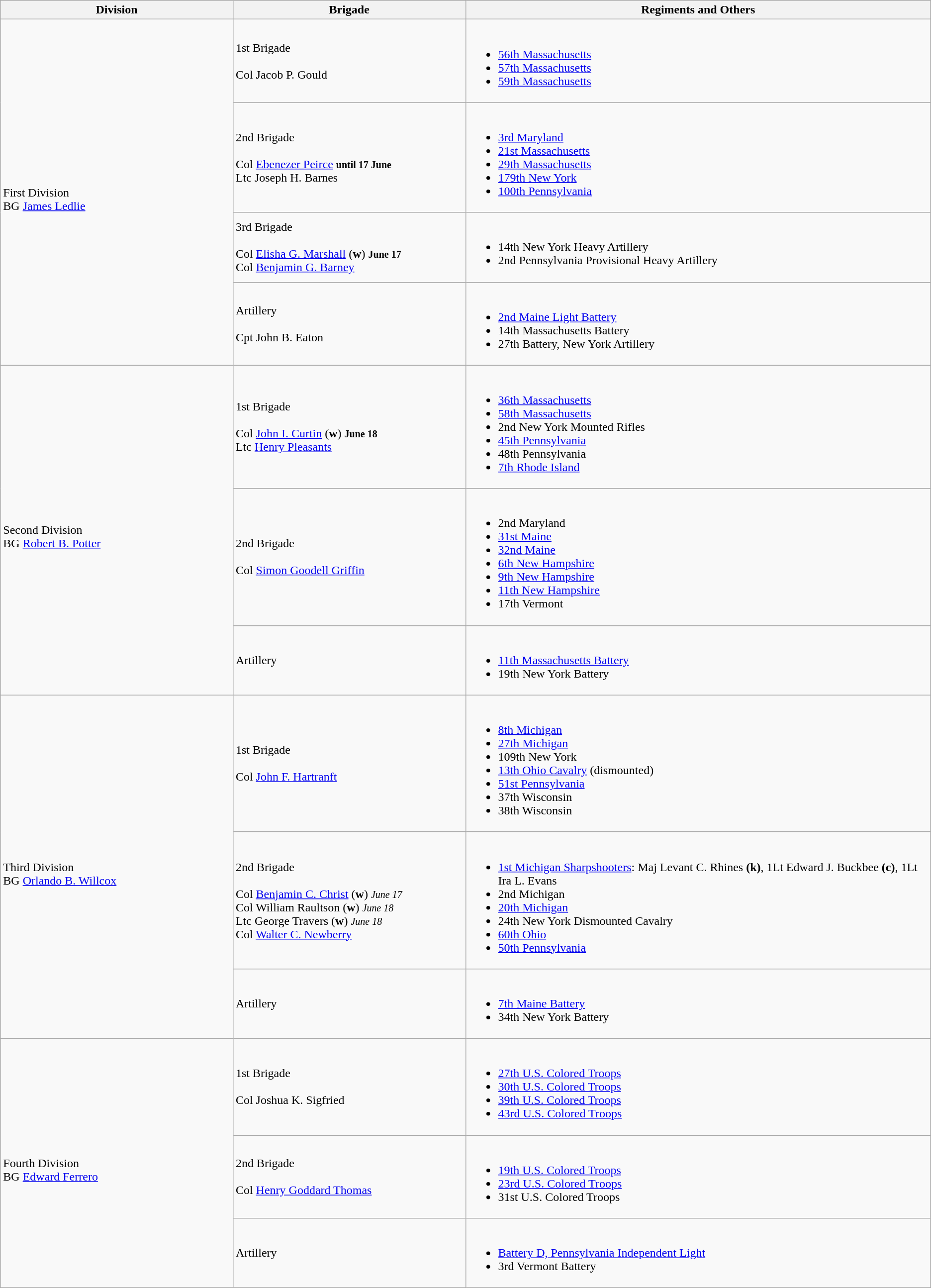<table class="wikitable">
<tr>
<th width=25%>Division</th>
<th width=25%>Brigade</th>
<th>Regiments and Others</th>
</tr>
<tr>
<td rowspan=4><br>First Division
<br>
BG <a href='#'>James Ledlie</a></td>
<td>1st Brigade<br><br>
Col Jacob P. Gould</td>
<td><br><ul><li><a href='#'>56th Massachusetts</a></li><li><a href='#'>57th Massachusetts</a></li><li><a href='#'>59th Massachusetts</a></li></ul></td>
</tr>
<tr>
<td>2nd Brigade<br><br>
Col <a href='#'>Ebenezer Peirce</a> <small><strong>until 17 June</strong></small><br>
Ltc Joseph H. Barnes</td>
<td><br><ul><li><a href='#'>3rd Maryland</a></li><li><a href='#'>21st Massachusetts</a></li><li><a href='#'>29th Massachusetts</a></li><li><a href='#'>179th New York</a></li><li><a href='#'>100th Pennsylvania</a></li></ul></td>
</tr>
<tr>
<td>3rd Brigade<br><br>
Col <a href='#'>Elisha G. Marshall</a> (<strong>w</strong>) <small><strong>June 17</strong></small><br>Col <a href='#'>Benjamin G. Barney</a></td>
<td><br><ul><li>14th New York Heavy Artillery</li><li>2nd Pennsylvania Provisional Heavy Artillery</li></ul></td>
</tr>
<tr>
<td>Artillery<br><br>
Cpt John B. Eaton</td>
<td><br><ul><li><a href='#'>2nd Maine Light Battery</a></li><li>14th Massachusetts Battery</li><li>27th Battery, New York Artillery</li></ul></td>
</tr>
<tr>
<td rowspan=3><br>Second Division
<br>
BG <a href='#'>Robert B. Potter</a></td>
<td>1st Brigade<br><br>
Col <a href='#'>John I. Curtin</a> (<strong>w</strong>) <small><strong>June 18</strong></small><br>Ltc <a href='#'>Henry Pleasants</a></td>
<td><br><ul><li><a href='#'>36th Massachusetts</a></li><li><a href='#'>58th Massachusetts</a></li><li>2nd New York Mounted Rifles</li><li><a href='#'>45th Pennsylvania</a></li><li>48th Pennsylvania</li><li><a href='#'>7th Rhode Island</a></li></ul></td>
</tr>
<tr>
<td>2nd Brigade<br><br>
Col <a href='#'>Simon Goodell Griffin</a></td>
<td><br><ul><li>2nd Maryland</li><li><a href='#'>31st Maine</a></li><li><a href='#'>32nd Maine</a></li><li><a href='#'>6th New Hampshire</a></li><li><a href='#'>9th New Hampshire</a></li><li><a href='#'>11th New Hampshire</a></li><li>17th Vermont</li></ul></td>
</tr>
<tr>
<td>Artillery</td>
<td><br><ul><li><a href='#'>11th Massachusetts Battery</a></li><li>19th New York Battery</li></ul></td>
</tr>
<tr>
<td rowspan=3><br>Third Division
<br>
BG <a href='#'>Orlando B. Willcox</a></td>
<td>1st Brigade<br><br>
Col <a href='#'>John F. Hartranft</a></td>
<td><br><ul><li><a href='#'>8th Michigan</a></li><li><a href='#'>27th Michigan</a></li><li>109th New York</li><li><a href='#'>13th Ohio Cavalry</a> (dismounted)</li><li><a href='#'>51st Pennsylvania</a></li><li>37th Wisconsin</li><li>38th Wisconsin</li></ul></td>
</tr>
<tr>
<td>2nd Brigade<br><br>
Col <a href='#'>Benjamin C. Christ</a> (<strong>w</strong>) <small><em>June 17</em></small><br>Col William Raultson (<strong>w</strong>) <small><em>June 18</em></small><br>Ltc George Travers (<strong>w</strong>) <small><em>June 18</em></small><br>Col <a href='#'>Walter C. Newberry</a></td>
<td><br><ul><li><a href='#'>1st Michigan Sharpshooters</a>: Maj Levant C. Rhines <strong>(k)</strong>, 1Lt Edward J. Buckbee <strong>(c)</strong>, 1Lt Ira L. Evans</li><li>2nd Michigan</li><li><a href='#'>20th Michigan</a></li><li>24th New York Dismounted Cavalry</li><li><a href='#'>60th Ohio</a></li><li><a href='#'>50th Pennsylvania</a></li></ul></td>
</tr>
<tr>
<td>Artillery</td>
<td><br><ul><li><a href='#'>7th Maine Battery</a></li><li>34th New York Battery</li></ul></td>
</tr>
<tr>
<td rowspan=3><br>Fourth Division
<br>
BG <a href='#'>Edward Ferrero</a></td>
<td>1st Brigade<br><br>
Col Joshua K. Sigfried</td>
<td><br><ul><li><a href='#'>27th U.S. Colored Troops</a></li><li><a href='#'>30th U.S. Colored Troops</a></li><li><a href='#'>39th U.S. Colored Troops</a></li><li><a href='#'>43rd U.S. Colored Troops</a></li></ul></td>
</tr>
<tr>
<td>2nd Brigade<br><br>
Col <a href='#'>Henry Goddard Thomas</a></td>
<td><br><ul><li><a href='#'>19th U.S. Colored Troops</a></li><li><a href='#'>23rd U.S. Colored Troops</a></li><li>31st U.S. Colored Troops</li></ul></td>
</tr>
<tr>
<td>Artillery</td>
<td><br><ul><li><a href='#'>Battery D, Pennsylvania Independent Light</a></li><li>3rd Vermont Battery</li></ul></td>
</tr>
</table>
